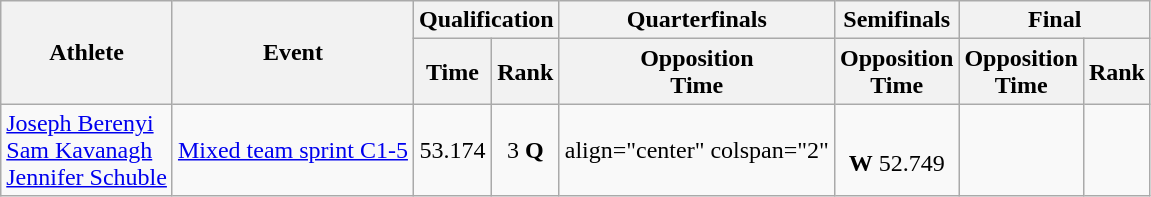<table class=wikitable>
<tr>
<th rowspan="2">Athlete</th>
<th rowspan="2">Event</th>
<th colspan="2">Qualification</th>
<th>Quarterfinals</th>
<th>Semifinals</th>
<th colspan="2">Final</th>
</tr>
<tr>
<th>Time</th>
<th>Rank</th>
<th>Opposition<br>Time</th>
<th>Opposition<br>Time</th>
<th>Opposition<br>Time</th>
<th>Rank</th>
</tr>
<tr>
<td><a href='#'>Joseph Berenyi</a><br><a href='#'>Sam Kavanagh</a><br><a href='#'>Jennifer Schuble</a></td>
<td><a href='#'>Mixed team sprint C1-5</a></td>
<td style="text-align:center;">53.174</td>
<td style="text-align:center;">3 <strong>Q</strong></td>
<td>align="center" colspan="2" </td>
<td style="text-align:center;"><br><strong>W</strong> 52.749</td>
<td style="text-align:center;"></td>
</tr>
</table>
